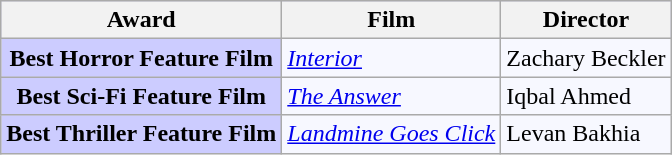<table class="wikitable sortable">
<tr style=background:#ccccff>
<th>Award</th>
<th>Film</th>
<th>Director</th>
</tr>
<tr>
<th style="background: #ccccff;">Best Horror Feature Film</th>
<td style="background: #f7f8ff; white-space: nowrap;"><em><a href='#'>Interior</a></em></td>
<td style="background: #f7f8ff; white-space: nowrap;">Zachary Beckler</td>
</tr>
<tr>
<th style="background: #ccccff;">Best Sci-Fi Feature Film</th>
<td style="background: #f7f8ff; white-space: nowrap;"><em><a href='#'>The Answer</a></em></td>
<td style="background: #f7f8ff; white-space: nowrap;">Iqbal Ahmed</td>
</tr>
<tr>
<th style="background: #ccccff;">Best Thriller Feature Film</th>
<td style="background: #f7f8ff; white-space: nowrap;"><em><a href='#'>Landmine Goes Click</a></em></td>
<td style="background: #f7f8ff; white-space: nowrap;">Levan Bakhia</td>
</tr>
</table>
